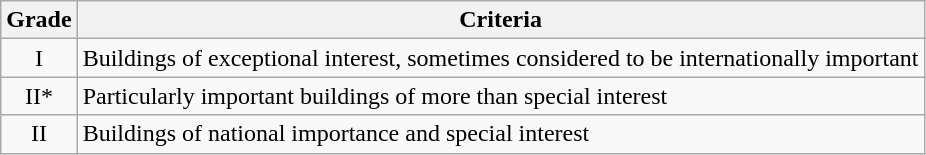<table class="wikitable">
<tr>
<th>Grade</th>
<th>Criteria</th>
</tr>
<tr>
<td align="center" >I</td>
<td>Buildings of exceptional interest, sometimes considered to be internationally important</td>
</tr>
<tr>
<td align="center" >II*</td>
<td>Particularly important buildings of more than special interest</td>
</tr>
<tr>
<td align="center" >II</td>
<td>Buildings of national importance and special interest</td>
</tr>
</table>
